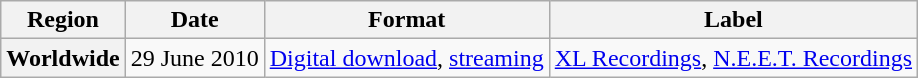<table class="wikitable plainrowheaders">
<tr>
<th scope="col">Region</th>
<th scope="col">Date</th>
<th scope="col">Format</th>
<th scope="col">Label</th>
</tr>
<tr>
<th scope="row">Worldwide</th>
<td>29 June 2010</td>
<td><a href='#'>Digital download</a>, <a href='#'>streaming</a></td>
<td><a href='#'>XL Recordings</a>, <a href='#'>N.E.E.T. Recordings</a></td>
</tr>
</table>
